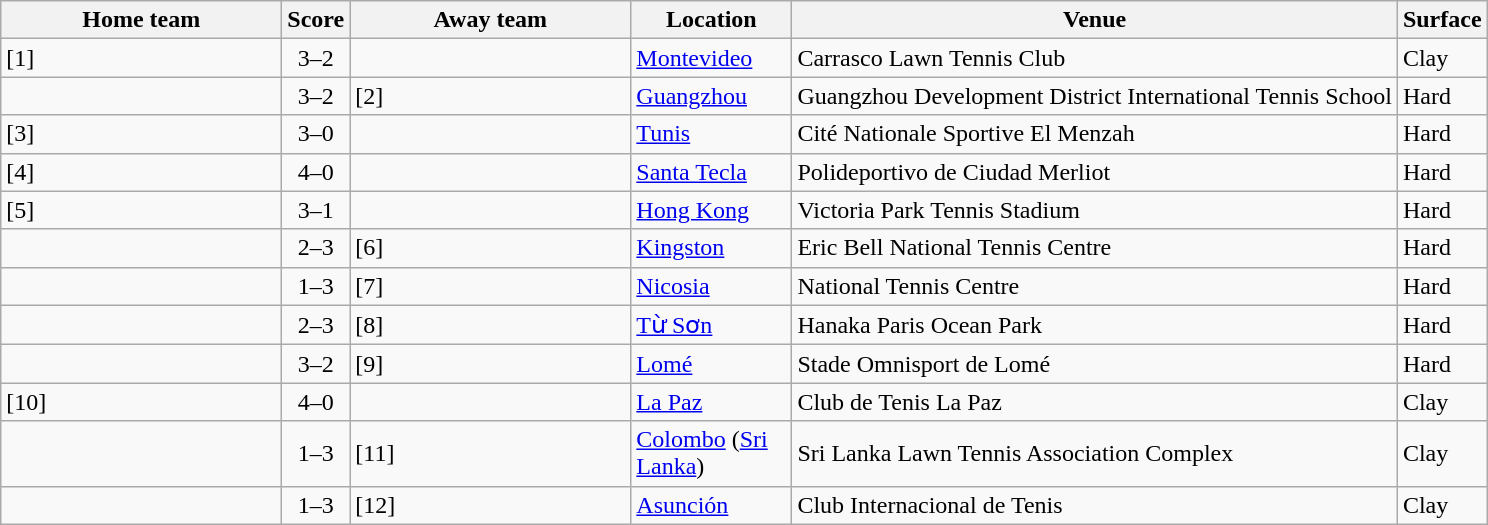<table class="wikitable nowrap">
<tr>
<th width=180>Home team</th>
<th>Score</th>
<th width=180>Away team</th>
<th width=100>Location</th>
<th>Venue</th>
<th>Surface</th>
</tr>
<tr>
<td><strong></strong> [1]</td>
<td align=center>3–2</td>
<td></td>
<td><a href='#'>Montevideo</a></td>
<td>Carrasco Lawn Tennis Club</td>
<td>Clay</td>
</tr>
<tr>
<td><strong></strong></td>
<td align=center>3–2</td>
<td> [2]</td>
<td><a href='#'>Guangzhou</a></td>
<td>Guangzhou Development District International Tennis School</td>
<td>Hard</td>
</tr>
<tr>
<td><strong></strong> [3]</td>
<td align=center>3–0</td>
<td></td>
<td><a href='#'>Tunis</a></td>
<td>Cité Nationale Sportive El Menzah</td>
<td>Hard</td>
</tr>
<tr>
<td><strong></strong> [4]</td>
<td align=center>4–0</td>
<td></td>
<td><a href='#'>Santa Tecla</a></td>
<td>Polideportivo de Ciudad Merliot</td>
<td>Hard</td>
</tr>
<tr>
<td><strong></strong> [5]</td>
<td align=center>3–1</td>
<td></td>
<td><a href='#'>Hong Kong</a></td>
<td>Victoria Park Tennis Stadium</td>
<td>Hard</td>
</tr>
<tr>
<td></td>
<td align=center>2–3</td>
<td><strong></strong> [6]</td>
<td><a href='#'>Kingston</a></td>
<td>Eric Bell National Tennis Centre</td>
<td>Hard</td>
</tr>
<tr>
<td></td>
<td align=center>1–3</td>
<td><strong></strong> [7]</td>
<td><a href='#'>Nicosia</a></td>
<td>National Tennis Centre</td>
<td>Hard</td>
</tr>
<tr>
<td></td>
<td align=center>2–3</td>
<td><strong></strong> [8]</td>
<td><a href='#'>Từ Sơn</a></td>
<td>Hanaka Paris Ocean Park</td>
<td>Hard</td>
</tr>
<tr>
<td><strong></strong></td>
<td align=center>3–2</td>
<td> [9]</td>
<td><a href='#'>Lomé</a></td>
<td>Stade Omnisport de Lomé</td>
<td>Hard</td>
</tr>
<tr>
<td><strong></strong> [10]</td>
<td align=center>4–0</td>
<td></td>
<td><a href='#'>La Paz</a></td>
<td>Club de Tenis La Paz</td>
<td>Clay</td>
</tr>
<tr>
<td></td>
<td align=center>1–3</td>
<td><strong></strong> [11]</td>
<td><a href='#'>Colombo</a> (<a href='#'>Sri Lanka</a>)</td>
<td>Sri Lanka Lawn Tennis Association Complex</td>
<td>Clay</td>
</tr>
<tr>
<td></td>
<td align=center>1–3</td>
<td><strong></strong> [12]</td>
<td><a href='#'>Asunción</a></td>
<td>Club Internacional de Tenis</td>
<td>Clay</td>
</tr>
</table>
